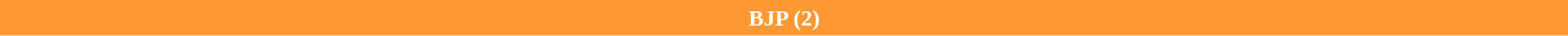<table style="width:88%; text-align:center;">
<tr style="color:white; height:25px;">
<td style="background:#FF9933; width:100%;"><strong>BJP (2)</strong></td>
</tr>
<tr>
</tr>
</table>
